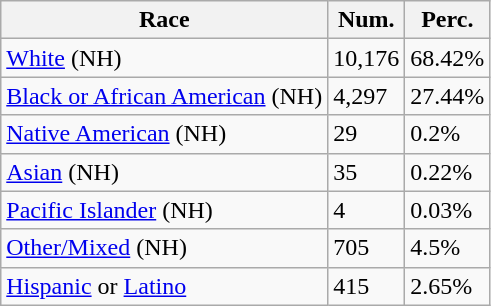<table class="wikitable">
<tr>
<th>Race</th>
<th>Num.</th>
<th>Perc.</th>
</tr>
<tr>
<td><a href='#'>White</a> (NH)</td>
<td>10,176</td>
<td>68.42%</td>
</tr>
<tr>
<td><a href='#'>Black or African American</a> (NH)</td>
<td>4,297</td>
<td>27.44%</td>
</tr>
<tr>
<td><a href='#'>Native American</a> (NH)</td>
<td>29</td>
<td>0.2%</td>
</tr>
<tr>
<td><a href='#'>Asian</a> (NH)</td>
<td>35</td>
<td>0.22%</td>
</tr>
<tr>
<td><a href='#'>Pacific Islander</a> (NH)</td>
<td>4</td>
<td>0.03%</td>
</tr>
<tr>
<td><a href='#'>Other/Mixed</a> (NH)</td>
<td>705</td>
<td>4.5%</td>
</tr>
<tr>
<td><a href='#'>Hispanic</a> or <a href='#'>Latino</a></td>
<td>415</td>
<td>2.65%</td>
</tr>
</table>
